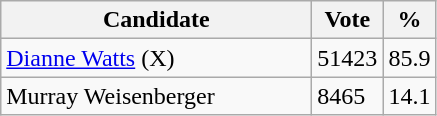<table class="wikitable">
<tr>
<th bgcolor="#DDDDFF" width="200px">Candidate</th>
<th bgcolor="#DDDDFF">Vote</th>
<th bgcolor="#DDDDFF">%</th>
</tr>
<tr>
<td><a href='#'>Dianne Watts</a> (X)</td>
<td>51423</td>
<td>85.9</td>
</tr>
<tr>
<td>Murray Weisenberger</td>
<td>8465</td>
<td>14.1</td>
</tr>
</table>
